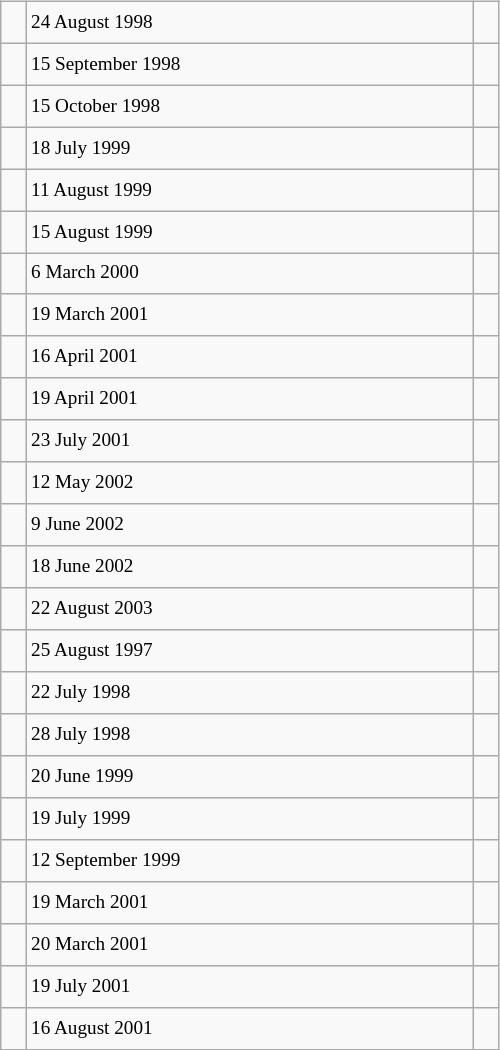<table class="wikitable" style="font-size: 80%; float: left; width: 26em; margin-right: 1em; height: 700px">
<tr>
<td></td>
<td>24 August 1998</td>
<td></td>
</tr>
<tr>
<td></td>
<td>15 September 1998</td>
<td></td>
</tr>
<tr>
<td></td>
<td>15 October 1998</td>
<td></td>
</tr>
<tr>
<td></td>
<td>18 July 1999</td>
<td></td>
</tr>
<tr>
<td></td>
<td>11 August 1999</td>
<td></td>
</tr>
<tr>
<td></td>
<td>15 August 1999</td>
<td></td>
</tr>
<tr>
<td></td>
<td>6 March 2000</td>
<td></td>
</tr>
<tr>
<td></td>
<td>19 March 2001</td>
<td></td>
</tr>
<tr>
<td></td>
<td>16 April 2001</td>
<td></td>
</tr>
<tr>
<td></td>
<td>19 April 2001</td>
<td></td>
</tr>
<tr>
<td></td>
<td>23 July 2001</td>
<td></td>
</tr>
<tr>
<td></td>
<td>12 May 2002</td>
<td></td>
</tr>
<tr>
<td></td>
<td>9 June 2002</td>
<td></td>
</tr>
<tr>
<td></td>
<td>18 June 2002</td>
<td></td>
</tr>
<tr>
<td></td>
<td>22 August 2003</td>
<td></td>
</tr>
<tr>
<td></td>
<td>25 August 1997</td>
<td></td>
</tr>
<tr>
<td></td>
<td>22 July 1998</td>
<td></td>
</tr>
<tr>
<td></td>
<td>28 July 1998</td>
<td></td>
</tr>
<tr>
<td></td>
<td>20 June 1999</td>
<td></td>
</tr>
<tr>
<td></td>
<td>19 July 1999</td>
<td></td>
</tr>
<tr>
<td></td>
<td>12 September 1999</td>
<td></td>
</tr>
<tr>
<td></td>
<td>19 March 2001</td>
<td></td>
</tr>
<tr>
<td></td>
<td>20 March 2001</td>
<td></td>
</tr>
<tr>
<td></td>
<td>19 July 2001</td>
<td></td>
</tr>
<tr>
<td></td>
<td>16 August 2001</td>
<td></td>
</tr>
</table>
